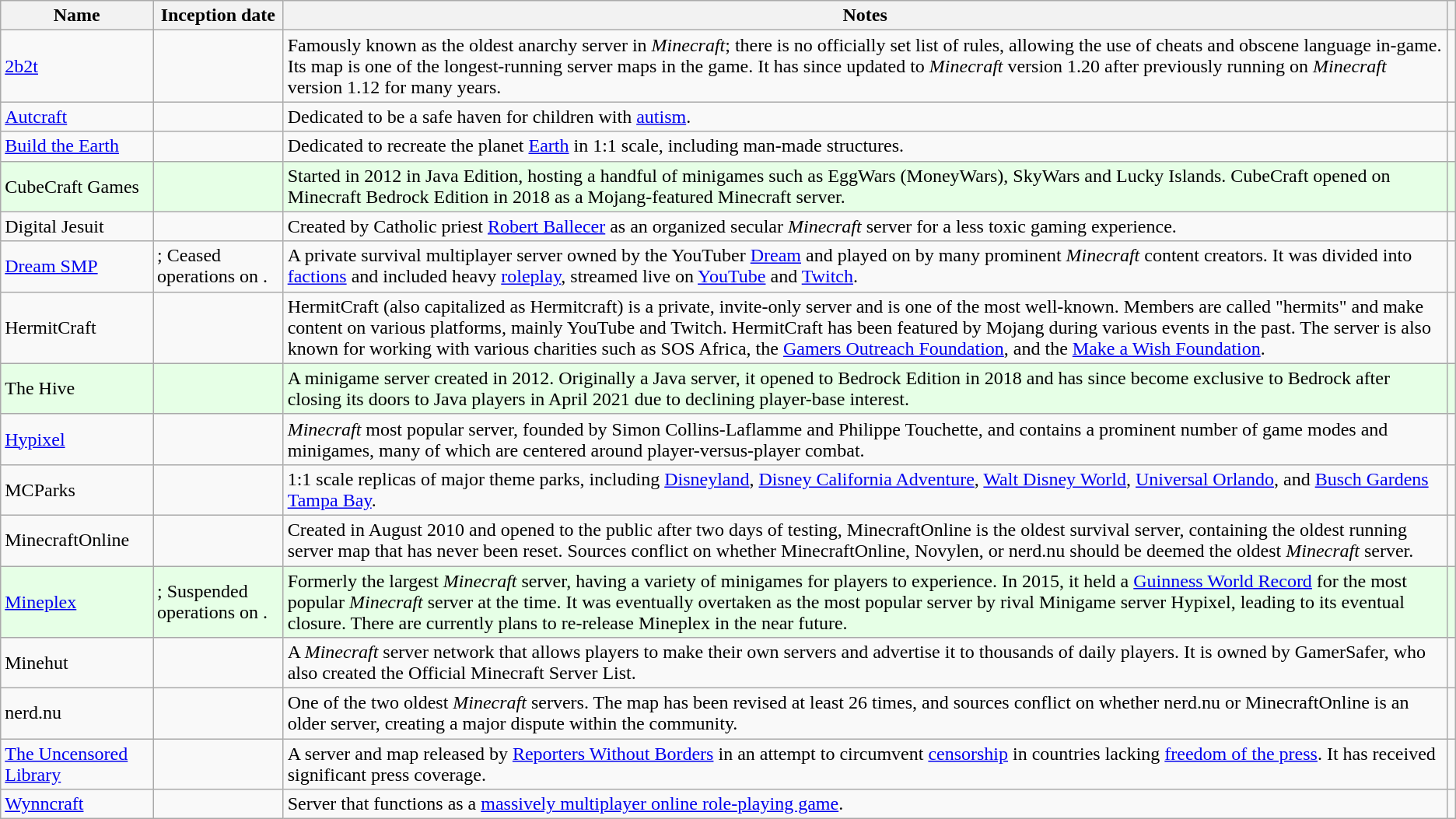<table class="wikitable sortable">
<tr>
<th>Name</th>
<th>Inception date</th>
<th>Notes</th>
<th scope="col" class="unsortable"></th>
</tr>
<tr>
<td><a href='#'>2b2t</a></td>
<td></td>
<td>Famously known as the oldest anarchy server in <em>Minecraft</em>; there is no officially set list of rules, allowing the use of cheats and obscene language in-game. Its map is one of the longest-running server maps in the game. It has since updated to <em>Minecraft</em> version 1.20 after previously running on <em>Minecraft</em> version 1.12 for many years.</td>
<td></td>
</tr>
<tr>
<td><a href='#'>Autcraft</a></td>
<td></td>
<td>Dedicated to be a safe haven for children with <a href='#'>autism</a>.</td>
<td></td>
</tr>
<tr>
<td><a href='#'>Build the Earth</a></td>
<td></td>
<td>Dedicated to recreate the planet <a href='#'>Earth</a> in 1:1 scale, including man-made structures.</td>
<td></td>
</tr>
<tr style="background:#e6ffe6">
<td>CubeCraft Games</td>
<td></td>
<td>Started in 2012 in Java Edition, hosting a handful of minigames such as EggWars (MoneyWars), SkyWars and Lucky Islands. CubeCraft opened on Minecraft Bedrock Edition in 2018 as a Mojang-featured Minecraft server.</td>
<td></td>
</tr>
<tr>
<td>Digital Jesuit</td>
<td></td>
<td>Created by Catholic priest <a href='#'>Robert Ballecer</a> as an organized secular <em>Minecraft</em> server for a less toxic gaming experience.</td>
<td></td>
</tr>
<tr>
<td><a href='#'>Dream SMP</a></td>
<td>; Ceased operations on .</td>
<td>A private survival multiplayer server owned by the YouTuber <a href='#'>Dream</a> and played on by many prominent <em>Minecraft</em> content creators. It was divided into <a href='#'>factions</a> and included heavy <a href='#'>roleplay</a>, streamed live on <a href='#'>YouTube</a> and <a href='#'>Twitch</a>.</td>
<td></td>
</tr>
<tr>
<td>HermitCraft</td>
<td></td>
<td>HermitCraft (also capitalized as Hermitcraft) is a private, invite-only server and is one of the most well-known. Members are called "hermits" and make content on various platforms, mainly YouTube and Twitch. HermitCraft has been featured by Mojang during various events in the past. The server is also known for working with various charities such as SOS Africa, the <a href='#'>Gamers Outreach Foundation</a>, and the <a href='#'>Make a Wish Foundation</a>.</td>
<td></td>
</tr>
<tr style="background:#e6ffe6">
<td>The Hive</td>
<td></td>
<td>A minigame server created in 2012. Originally a Java server, it opened to Bedrock Edition in 2018 and has since become exclusive to Bedrock after closing its doors to Java players in April 2021 due to declining player-base interest.</td>
<td></td>
</tr>
<tr>
<td><a href='#'>Hypixel</a></td>
<td></td>
<td><em>Minecraft</em> most popular server, founded by Simon Collins-Laflamme and Philippe Touchette, and contains a prominent number of game modes and minigames, many of which are centered around player-versus-player combat.</td>
<td></td>
</tr>
<tr>
<td>MCParks</td>
<td></td>
<td>1:1 scale replicas of major theme parks, including <a href='#'>Disneyland</a>, <a href='#'>Disney California Adventure</a>, <a href='#'>Walt Disney World</a>, <a href='#'>Universal Orlando</a>, and <a href='#'>Busch Gardens Tampa Bay</a>.</td>
<td></td>
</tr>
<tr>
<td>MinecraftOnline</td>
<td></td>
<td>Created in August 2010 and opened to the public after two days of testing, MinecraftOnline is the oldest survival server, containing the oldest running server map that has never been reset. Sources conflict on whether MinecraftOnline, Novylen, or nerd.nu should be deemed the oldest <em>Minecraft</em> server.</td>
<td></td>
</tr>
<tr style="background:#e6ffe6">
<td><a href='#'>Mineplex</a></td>
<td>; Suspended operations on .</td>
<td>Formerly the largest <em>Minecraft</em> server, having a variety of minigames for players to experience. In 2015, it held a <a href='#'>Guinness World Record</a> for the most popular <em>Minecraft</em> server at the time. It was eventually overtaken as the most popular server by rival Minigame server Hypixel, leading to its eventual closure. There are currently plans to re-release Mineplex in the near future.</td>
<td></td>
</tr>
<tr>
<td>Minehut</td>
<td></td>
<td>A <em>Minecraft</em> server network that allows players to make their own servers and advertise it to thousands of daily players. It is owned by GamerSafer, who also created the Official Minecraft Server List.</td>
<td></td>
</tr>
<tr>
<td>nerd.nu</td>
<td></td>
<td>One of the two oldest <em>Minecraft</em> servers. The map has been revised at least 26 times, and sources conflict on whether nerd.nu or MinecraftOnline is an older server, creating a major dispute within the community.</td>
<td></td>
</tr>
<tr>
<td><a href='#'>The Uncensored Library</a></td>
<td></td>
<td>A server and map released by <a href='#'>Reporters Without Borders</a> in an attempt to circumvent <a href='#'>censorship</a> in countries lacking <a href='#'>freedom of the press</a>. It has received significant press coverage.</td>
<td></td>
</tr>
<tr>
<td><a href='#'>Wynncraft</a></td>
<td></td>
<td>Server that functions as a <a href='#'>massively multiplayer online role-playing game</a>.</td>
<td></td>
</tr>
</table>
